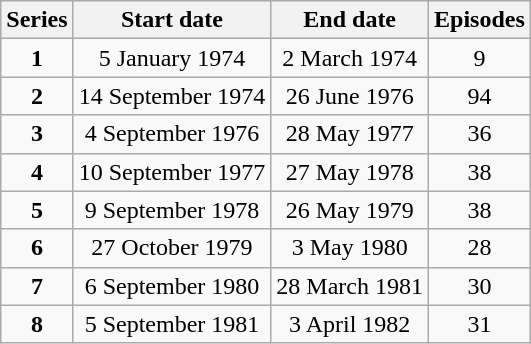<table class="wikitable" style="text-align:center;">
<tr>
<th>Series</th>
<th>Start date</th>
<th>End date</th>
<th>Episodes</th>
</tr>
<tr>
<td><strong>1</strong></td>
<td>5 January 1974</td>
<td>2 March 1974</td>
<td>9</td>
</tr>
<tr>
<td><strong>2</strong></td>
<td>14 September 1974</td>
<td>26 June 1976</td>
<td>94</td>
</tr>
<tr>
<td><strong>3</strong></td>
<td>4 September 1976</td>
<td>28 May 1977</td>
<td>36</td>
</tr>
<tr>
<td><strong>4</strong></td>
<td>10 September 1977</td>
<td>27 May 1978</td>
<td>38</td>
</tr>
<tr>
<td><strong>5</strong></td>
<td>9 September 1978</td>
<td>26 May 1979</td>
<td>38</td>
</tr>
<tr>
<td><strong>6</strong></td>
<td>27 October 1979</td>
<td>3 May 1980</td>
<td>28</td>
</tr>
<tr>
<td><strong>7</strong></td>
<td>6 September 1980</td>
<td>28 March 1981</td>
<td>30</td>
</tr>
<tr>
<td><strong>8</strong></td>
<td>5 September 1981</td>
<td>3 April 1982</td>
<td>31</td>
</tr>
</table>
